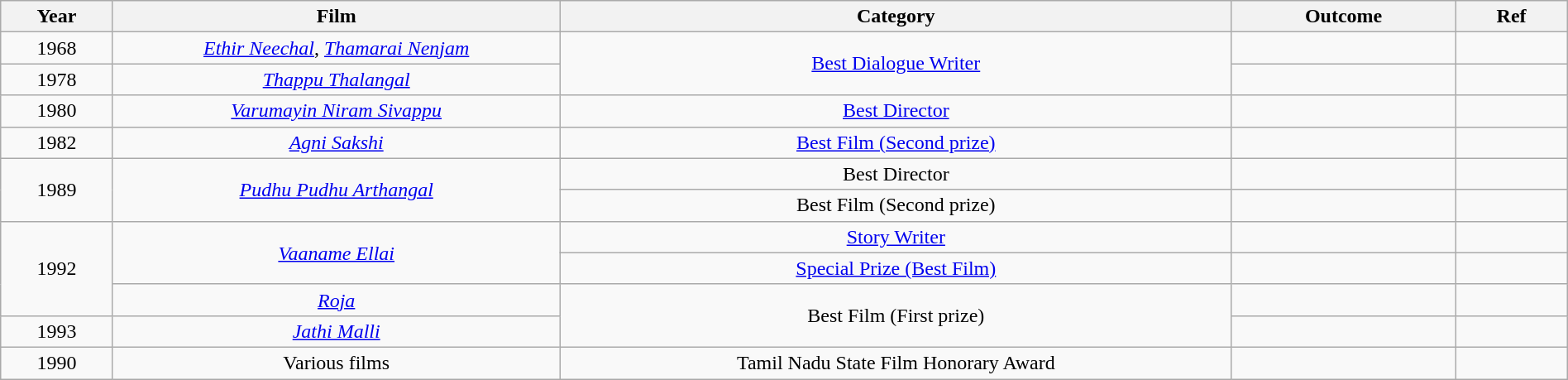<table class="wikitable" style="width:100%;">
<tr>
<th width=5%>Year</th>
<th style="width:20%;">Film</th>
<th style="width:30%;">Category</th>
<th style="width:10%;">Outcome</th>
<th style="width:5%;">Ref</th>
</tr>
<tr>
<td style="text-align:center;">1968</td>
<td style="text-align:center;"><em><a href='#'>Ethir Neechal</a></em>, <em><a href='#'>Thamarai Nenjam</a></em></td>
<td rowspan="2" style="text-align:center;"><a href='#'>Best Dialogue Writer</a></td>
<td></td>
<td></td>
</tr>
<tr>
<td style="text-align:center;">1978</td>
<td style="text-align:center;"><em><a href='#'>Thappu Thalangal</a></em></td>
<td></td>
<td></td>
</tr>
<tr>
<td style="text-align:center;">1980</td>
<td style="text-align:center;"><em><a href='#'>Varumayin Niram Sivappu</a></em></td>
<td style="text-align:center;"><a href='#'>Best Director</a></td>
<td></td>
<td></td>
</tr>
<tr>
<td style="text-align:center;">1982</td>
<td style="text-align:center;"><em><a href='#'>Agni Sakshi</a></em></td>
<td style="text-align:center;"><a href='#'>Best Film (Second prize)</a></td>
<td></td>
<td></td>
</tr>
<tr>
<td style="text-align:center;" rowspan="2">1989</td>
<td style="text-align:center;" rowspan="2"><em><a href='#'>Pudhu Pudhu Arthangal</a></em></td>
<td style="text-align:center;">Best Director</td>
<td></td>
<td></td>
</tr>
<tr>
<td style="text-align:center;">Best Film (Second prize)</td>
<td></td>
<td></td>
</tr>
<tr>
<td rowspan="3" style="text-align:center;">1992</td>
<td style="text-align:center;" rowspan="2"><em><a href='#'>Vaaname Ellai</a></em></td>
<td style="text-align:center;"><a href='#'>Story Writer</a></td>
<td></td>
<td></td>
</tr>
<tr>
<td style="text-align:center;"><a href='#'>Special Prize (Best Film)</a></td>
<td></td>
<td></td>
</tr>
<tr>
<td style="text-align:center;"><em><a href='#'>Roja</a></em></td>
<td rowspan="2" style="text-align:center;">Best Film (First prize)</td>
<td></td>
<td></td>
</tr>
<tr>
<td style="text-align:center;">1993</td>
<td style="text-align:center;"><em><a href='#'>Jathi Malli</a></em></td>
<td></td>
<td></td>
</tr>
<tr>
<td style="text-align:center;">1990</td>
<td style="text-align:center;">Various films</td>
<td rowspan="1" style="text-align:center;">Tamil Nadu State Film Honorary Award</td>
<td></td>
<td></td>
</tr>
</table>
